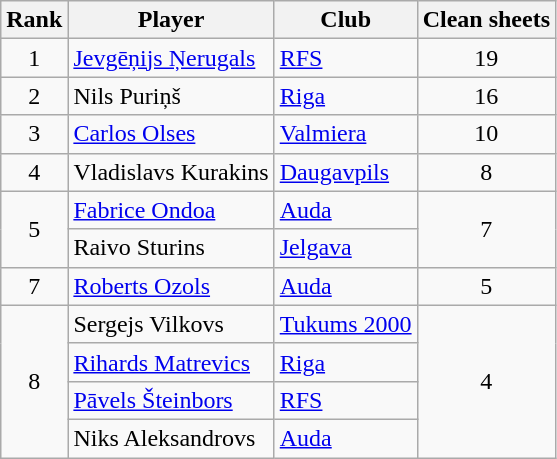<table class="wikitable" style="text-align:center;">
<tr>
<th>Rank</th>
<th>Player</th>
<th>Club</th>
<th><strong>Clean sheets</strong></th>
</tr>
<tr>
<td rowspan="1">1</td>
<td align="left"> <a href='#'>Jevgēņijs Ņerugals</a></td>
<td align="left"><a href='#'>RFS</a></td>
<td rowspan="1">19</td>
</tr>
<tr>
<td rowspan="1">2</td>
<td align="left"> Nils Puriņš</td>
<td align="left"><a href='#'>Riga</a></td>
<td rowspan="1">16</td>
</tr>
<tr>
<td rowspan="1">3</td>
<td align="left"> <a href='#'>Carlos Olses</a></td>
<td align="left"><a href='#'>Valmiera</a></td>
<td rowspan="1">10</td>
</tr>
<tr>
<td rowspan="1">4</td>
<td align="left"> Vladislavs Kurakins</td>
<td align="left"><a href='#'>Daugavpils</a></td>
<td rowspan="1">8</td>
</tr>
<tr>
<td rowspan="2">5</td>
<td align="left"> <a href='#'>Fabrice Ondoa</a></td>
<td align="left"><a href='#'>Auda</a></td>
<td rowspan="2">7</td>
</tr>
<tr>
<td align="left"> Raivo Sturins</td>
<td align="left"><a href='#'>Jelgava</a></td>
</tr>
<tr>
<td rowspan="1">7</td>
<td align="left"> <a href='#'>Roberts Ozols</a></td>
<td align="left"><a href='#'>Auda</a></td>
<td rowspan="1">5</td>
</tr>
<tr>
<td rowspan="4">8</td>
<td align="left"> Sergejs Vilkovs</td>
<td align="left"><a href='#'>Tukums 2000</a></td>
<td rowspan="4">4</td>
</tr>
<tr>
<td align="left"> <a href='#'>Rihards Matrevics</a></td>
<td align="left"><a href='#'>Riga</a></td>
</tr>
<tr>
<td align="left"> <a href='#'>Pāvels Šteinbors</a></td>
<td align="left"><a href='#'>RFS</a></td>
</tr>
<tr>
<td align="left"> Niks Aleksandrovs</td>
<td align="left"><a href='#'>Auda</a></td>
</tr>
</table>
